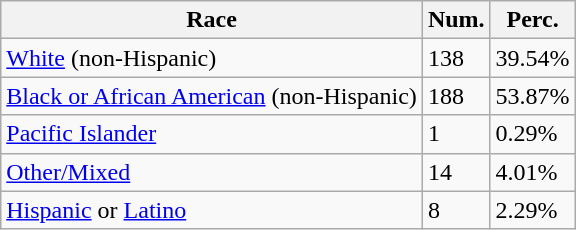<table class="wikitable">
<tr>
<th>Race</th>
<th>Num.</th>
<th>Perc.</th>
</tr>
<tr>
<td><a href='#'>White</a> (non-Hispanic)</td>
<td>138</td>
<td>39.54%</td>
</tr>
<tr>
<td><a href='#'>Black or African American</a> (non-Hispanic)</td>
<td>188</td>
<td>53.87%</td>
</tr>
<tr>
<td><a href='#'>Pacific Islander</a></td>
<td>1</td>
<td>0.29%</td>
</tr>
<tr>
<td><a href='#'>Other/Mixed</a></td>
<td>14</td>
<td>4.01%</td>
</tr>
<tr>
<td><a href='#'>Hispanic</a> or <a href='#'>Latino</a></td>
<td>8</td>
<td>2.29%</td>
</tr>
</table>
